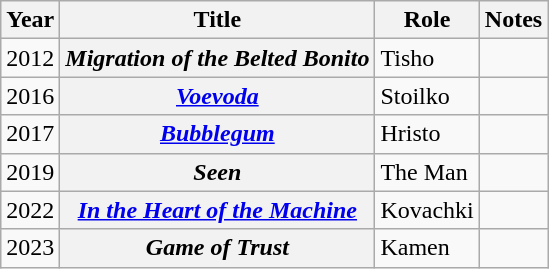<table class="wikitable sortable plainrowheaders">
<tr>
<th scope="col">Year</th>
<th scope="col">Title</th>
<th scope="col">Role</th>
<th scope="col" class="unsortable">Notes</th>
</tr>
<tr>
<td>2012</td>
<th scope="row"><em>Migration of the Belted Bonito</em></th>
<td>Tisho</td>
<td></td>
</tr>
<tr>
<td>2016</td>
<th scope="row"><em><a href='#'>Voevoda</a></em></th>
<td>Stoilko</td>
<td></td>
</tr>
<tr>
<td>2017</td>
<th scope="row"><em><a href='#'>Bubblegum</a></em></th>
<td>Hristo</td>
<td></td>
</tr>
<tr>
<td>2019</td>
<th scope="row"><em>Seen</em></th>
<td>The Man</td>
<td></td>
</tr>
<tr>
<td>2022</td>
<th scope="row"><em><a href='#'>In the Heart of the Machine</a></em></th>
<td>Kovachki</td>
<td></td>
</tr>
<tr>
<td>2023</td>
<th scope="row"><em>Game of Trust</em></th>
<td>Kamen</td>
<td></td>
</tr>
</table>
